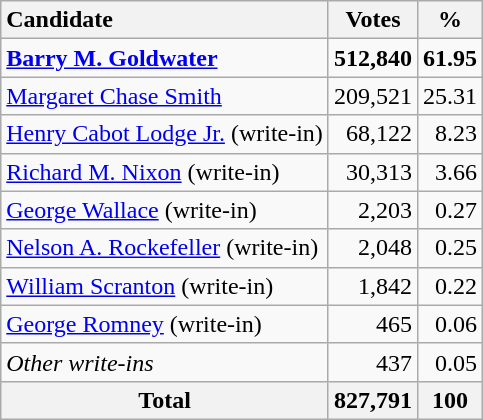<table class="wikitable sortable plainrowheaders" style="text-align:right">
<tr>
<th style="text-align:left;">Candidate</th>
<th>Votes</th>
<th>%</th>
</tr>
<tr>
<td style="text-align:left;"><strong><a href='#'>Barry M. Goldwater</a></strong></td>
<td><strong>512,840</strong></td>
<td><strong>61.95</strong></td>
</tr>
<tr>
<td style="text-align:left;"><a href='#'>Margaret Chase Smith</a></td>
<td>209,521</td>
<td>25.31</td>
</tr>
<tr>
<td style="text-align:left;"><a href='#'>Henry Cabot Lodge Jr.</a> (write-in)</td>
<td>68,122</td>
<td>8.23</td>
</tr>
<tr>
<td style="text-align:left;"><a href='#'>Richard M. Nixon</a> (write-in)</td>
<td>30,313</td>
<td>3.66</td>
</tr>
<tr>
<td style="text-align:left;"><a href='#'>George Wallace</a> (write-in)</td>
<td>2,203</td>
<td>0.27</td>
</tr>
<tr>
<td style="text-align:left;"><a href='#'>Nelson A. Rockefeller</a> (write-in)</td>
<td>2,048</td>
<td>0.25</td>
</tr>
<tr>
<td style="text-align:left;"><a href='#'>William Scranton</a> (write-in)</td>
<td>1,842</td>
<td>0.22</td>
</tr>
<tr>
<td style="text-align:left;"><a href='#'>George Romney</a> (write-in)</td>
<td>465</td>
<td>0.06</td>
</tr>
<tr>
<td style="text-align:left;"><em>Other write-ins</em></td>
<td>437</td>
<td>0.05</td>
</tr>
<tr class="sortbottom">
<th>Total</th>
<th>827,791</th>
<th>100</th>
</tr>
</table>
